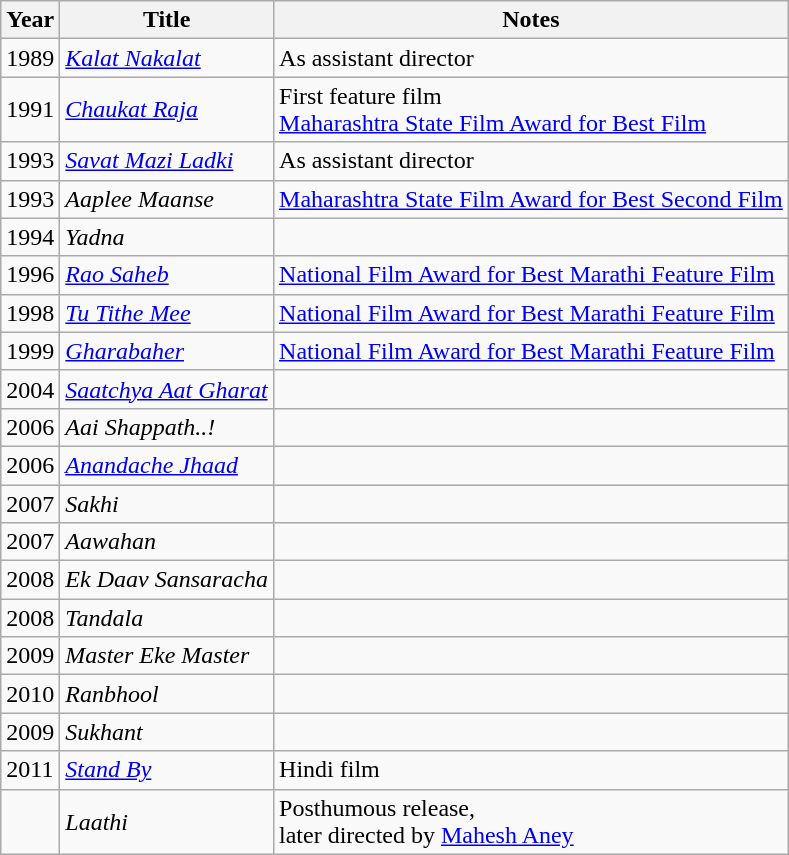<table class="wikitable sortable">
<tr>
<th>Year</th>
<th>Title</th>
<th>Notes</th>
</tr>
<tr>
<td>1989</td>
<td><em><a href='#'>Kalat Nakalat</a></em></td>
<td>As assistant director</td>
</tr>
<tr>
<td>1991</td>
<td><em><a href='#'>Chaukat Raja</a></em></td>
<td>First feature film<br><a href='#'>Maharashtra State Film Award for Best Film</a></td>
</tr>
<tr>
<td>1993</td>
<td><em><a href='#'>Savat Mazi Ladki</a></em></td>
<td>As assistant director</td>
</tr>
<tr>
<td>1993</td>
<td><em>Aaplee Maanse</em></td>
<td><a href='#'>Maharashtra State Film Award for Best Second Film</a></td>
</tr>
<tr>
<td>1994</td>
<td><em>Yadna</em></td>
<td></td>
</tr>
<tr>
<td>1996</td>
<td><em><a href='#'>Rao Saheb</a></em></td>
<td><a href='#'>National Film Award for Best Marathi Feature Film</a></td>
</tr>
<tr>
<td>1998</td>
<td><em><a href='#'>Tu Tithe Mee</a></em></td>
<td><a href='#'>National Film Award for Best Marathi Feature Film</a></td>
</tr>
<tr>
<td>1999</td>
<td><em><a href='#'>Gharabaher</a></em></td>
<td><a href='#'>National Film Award for Best Marathi Feature Film</a></td>
</tr>
<tr>
<td>2004</td>
<td><em><a href='#'>Saatchya Aat Gharat</a></em></td>
<td></td>
</tr>
<tr>
<td>2006</td>
<td><em>Aai Shappath..!</em></td>
<td></td>
</tr>
<tr>
<td>2006</td>
<td><em><a href='#'>Anandache Jhaad</a></em></td>
<td></td>
</tr>
<tr>
<td>2007</td>
<td><em>Sakhi</em></td>
<td></td>
</tr>
<tr>
<td>2007</td>
<td><em>Aawahan</em></td>
<td></td>
</tr>
<tr>
<td>2008</td>
<td><em>Ek Daav Sansaracha</em></td>
<td></td>
</tr>
<tr>
<td>2008</td>
<td><em>Tandala</em></td>
<td></td>
</tr>
<tr>
<td>2009</td>
<td><em>Master Eke Master</em></td>
<td></td>
</tr>
<tr>
<td>2010</td>
<td><em>Ranbhool</em></td>
<td></td>
</tr>
<tr>
<td>2009</td>
<td><em>Sukhant</em></td>
<td></td>
</tr>
<tr>
<td>2011</td>
<td><em><a href='#'>Stand By</a></em></td>
<td>Hindi film</td>
</tr>
<tr>
<td></td>
<td><em>Laathi</em></td>
<td>Posthumous release, <br>later directed by <a href='#'>Mahesh Aney</a></td>
</tr>
</table>
